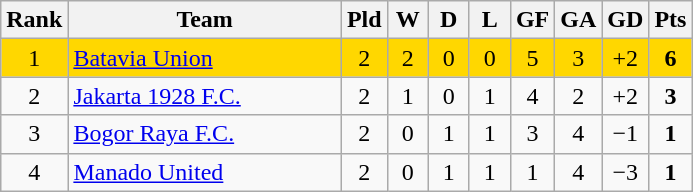<table class="wikitable" style="text-align: center;">
<tr>
<th width="30">Rank</th>
<th width=175>Team</th>
<th width=20>Pld</th>
<th width=20>W</th>
<th width=20>D</th>
<th width=20>L</th>
<th width=20>GF</th>
<th width=20>GA</th>
<th width=20>GD</th>
<th width=20>Pts</th>
</tr>
<tr bgcolor="gold">
<td>1</td>
<td style="text-align:left;"><a href='#'>Batavia Union</a></td>
<td>2</td>
<td>2</td>
<td>0</td>
<td>0</td>
<td>5</td>
<td>3</td>
<td>+2</td>
<td><strong>6</strong></td>
</tr>
<tr>
<td>2</td>
<td style="text-align:left;"><a href='#'>Jakarta 1928 F.C.</a></td>
<td>2</td>
<td>1</td>
<td>0</td>
<td>1</td>
<td>4</td>
<td>2</td>
<td>+2</td>
<td><strong>3</strong></td>
</tr>
<tr>
<td>3</td>
<td style="text-align:left;"><a href='#'>Bogor Raya F.C.</a></td>
<td>2</td>
<td>0</td>
<td>1</td>
<td>1</td>
<td>3</td>
<td>4</td>
<td>−1</td>
<td><strong>1</strong></td>
</tr>
<tr>
<td>4</td>
<td style="text-align:left;"><a href='#'>Manado United</a></td>
<td>2</td>
<td>0</td>
<td>1</td>
<td>1</td>
<td>1</td>
<td>4</td>
<td>−3</td>
<td><strong>1</strong></td>
</tr>
</table>
